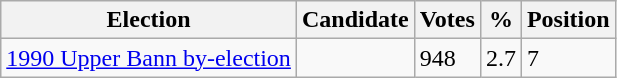<table class="wikitable sortable">
<tr>
<th>Election</th>
<th>Candidate</th>
<th>Votes</th>
<th>%</th>
<th>Position</th>
</tr>
<tr>
<td><a href='#'>1990 Upper Bann by-election</a></td>
<td></td>
<td>948</td>
<td>2.7</td>
<td>7</td>
</tr>
</table>
